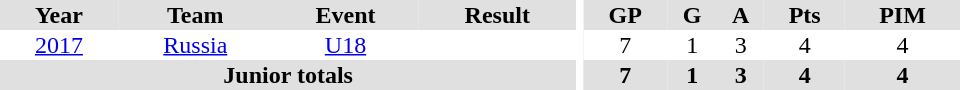<table border="0" cellpadding="1" cellspacing="0" ID="Table3" style="text-align:center; width:40em">
<tr ALIGN="center" bgcolor="#e0e0e0">
<th>Year</th>
<th>Team</th>
<th>Event</th>
<th>Result</th>
<th rowspan="99" bgcolor="#ffffff"></th>
<th>GP</th>
<th>G</th>
<th>A</th>
<th>Pts</th>
<th>PIM</th>
</tr>
<tr>
<td><a href='#'>2017</a></td>
<td><a href='#'>Russia</a></td>
<td><a href='#'>U18</a></td>
<td></td>
<td>7</td>
<td>1</td>
<td>3</td>
<td>4</td>
<td>4</td>
</tr>
<tr bgcolor="#e0e0e0">
<th colspan="4">Junior totals</th>
<th>7</th>
<th>1</th>
<th>3</th>
<th>4</th>
<th>4</th>
</tr>
</table>
